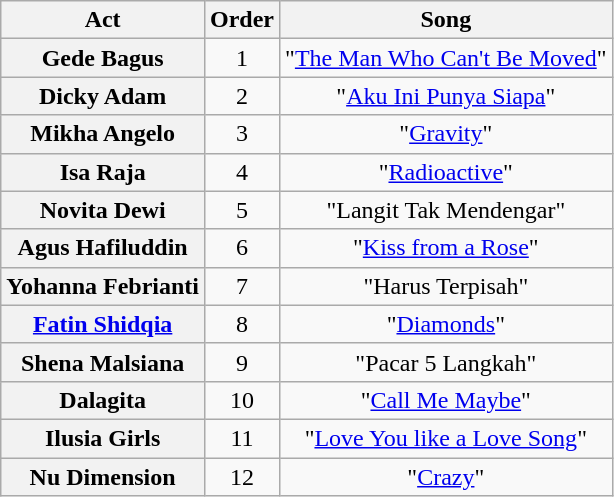<table class="wikitable plainrowheaders" style="text-align:center;">
<tr>
<th scope="col">Act</th>
<th scope="col">Order</th>
<th scope="col">Song</th>
</tr>
<tr>
<th scope="row">Gede Bagus</th>
<td>1</td>
<td>"<a href='#'>The Man Who Can't Be Moved</a>"</td>
</tr>
<tr>
<th scope="row">Dicky Adam</th>
<td>2</td>
<td>"<a href='#'>Aku Ini Punya Siapa</a>"</td>
</tr>
<tr>
<th scope="row">Mikha Angelo</th>
<td>3</td>
<td>"<a href='#'>Gravity</a>"</td>
</tr>
<tr>
<th scope="row">Isa Raja</th>
<td>4</td>
<td>"<a href='#'>Radioactive</a>"</td>
</tr>
<tr>
<th scope="row">Novita Dewi</th>
<td>5</td>
<td>"Langit Tak Mendengar"</td>
</tr>
<tr>
<th scope="row">Agus Hafiluddin</th>
<td>6</td>
<td>"<a href='#'>Kiss from a Rose</a>"</td>
</tr>
<tr>
<th scope="row">Yohanna Febrianti</th>
<td>7</td>
<td>"Harus Terpisah"</td>
</tr>
<tr>
<th scope="row"><a href='#'>Fatin Shidqia</a></th>
<td>8</td>
<td>"<a href='#'>Diamonds</a>"</td>
</tr>
<tr>
<th scope="row">Shena Malsiana</th>
<td>9</td>
<td>"Pacar 5 Langkah"</td>
</tr>
<tr>
<th scope="row">Dalagita</th>
<td>10</td>
<td>"<a href='#'>Call Me Maybe</a>"</td>
</tr>
<tr>
<th scope="row">Ilusia Girls</th>
<td>11</td>
<td>"<a href='#'>Love You like a Love Song</a>"</td>
</tr>
<tr>
<th scope="row">Nu Dimension</th>
<td>12</td>
<td>"<a href='#'>Crazy</a>"</td>
</tr>
</table>
